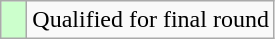<table class="wikitable">
<tr>
<td style="width:10px; background:#cfc"></td>
<td>Qualified for final round</td>
</tr>
</table>
